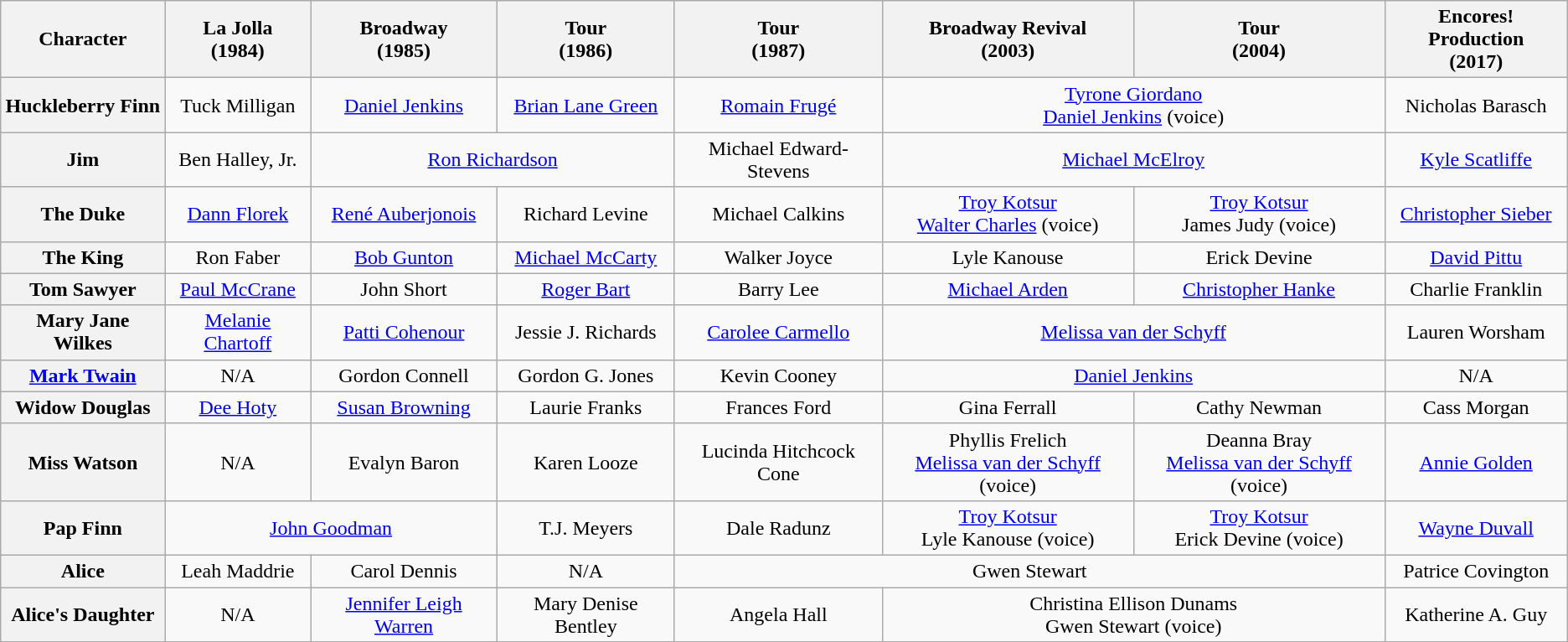<table class="wikitable">
<tr>
<th>Character</th>
<th>La Jolla<br>(1984)</th>
<th>Broadway<br>(1985)</th>
<th>Tour<br>(1986)</th>
<th>Tour<br>(1987)</th>
<th>Broadway Revival<br>(2003)</th>
<th>Tour<br>(2004)</th>
<th>Encores! Production<br>(2017)</th>
</tr>
<tr>
<th>Huckleberry Finn</th>
<td align=center>Tuck Milligan</td>
<td align=center><a href='#'>Daniel Jenkins</a></td>
<td align=center><a href='#'>Brian Lane Green</a></td>
<td align=center><a href='#'>Romain Frugé</a></td>
<td colspan="2" align=center><a href='#'>Tyrone Giordano</a><br><a href='#'>Daniel Jenkins</a> (voice)</td>
<td align=center>Nicholas Barasch</td>
</tr>
<tr>
<th>Jim</th>
<td align=center>Ben Halley, Jr.</td>
<td colspan="2" align=center><a href='#'>Ron Richardson</a></td>
<td align=center>Michael Edward-Stevens</td>
<td colspan="2" align=center><a href='#'>Michael McElroy</a></td>
<td align=center><a href='#'>Kyle Scatliffe</a></td>
</tr>
<tr>
<th>The Duke</th>
<td align=center><a href='#'>Dann Florek</a></td>
<td align=center><a href='#'>René Auberjonois</a></td>
<td align=center>Richard Levine</td>
<td align=center>Michael Calkins</td>
<td align=center><a href='#'>Troy Kotsur</a><br><a href='#'>Walter Charles</a> (voice)</td>
<td align=center><a href='#'>Troy Kotsur</a><br>James Judy (voice)</td>
<td align=center><a href='#'>Christopher Sieber</a></td>
</tr>
<tr>
<th>The King</th>
<td align=center>Ron Faber</td>
<td align=center><a href='#'>Bob Gunton</a></td>
<td align=center><a href='#'>Michael McCarty</a></td>
<td align=center>Walker Joyce</td>
<td align=center>Lyle Kanouse</td>
<td align=center>Erick Devine</td>
<td align=center><a href='#'>David Pittu</a></td>
</tr>
<tr>
<th>Tom Sawyer</th>
<td align=center><a href='#'>Paul McCrane</a></td>
<td align=center>John Short</td>
<td align=center><a href='#'>Roger Bart</a></td>
<td align=center>Barry Lee</td>
<td align=center><a href='#'>Michael Arden</a></td>
<td align=center><a href='#'>Christopher Hanke</a></td>
<td align=center>Charlie Franklin</td>
</tr>
<tr>
<th>Mary Jane Wilkes</th>
<td align=center><a href='#'>Melanie Chartoff</a></td>
<td align=center><a href='#'>Patti Cohenour</a></td>
<td align=center>Jessie J. Richards</td>
<td align=center><a href='#'>Carolee Carmello</a></td>
<td colspan="2" align=center><a href='#'>Melissa van der Schyff</a></td>
<td align=center>Lauren Worsham</td>
</tr>
<tr>
<th><a href='#'>Mark Twain</a></th>
<td align=center>N/A</td>
<td align=center>Gordon Connell</td>
<td align=center>Gordon G. Jones</td>
<td align=center>Kevin Cooney</td>
<td colspan="2" align=center><a href='#'>Daniel Jenkins</a></td>
<td align=center>N/A</td>
</tr>
<tr>
<th>Widow Douglas</th>
<td align=center><a href='#'>Dee Hoty</a></td>
<td align=center><a href='#'>Susan Browning</a></td>
<td align=center>Laurie Franks</td>
<td align=center>Frances Ford</td>
<td align=center>Gina Ferrall</td>
<td align=center>Cathy Newman</td>
<td align=center>Cass Morgan</td>
</tr>
<tr>
<th>Miss Watson</th>
<td align=center>N/A</td>
<td align=center>Evalyn Baron</td>
<td align=center>Karen Looze</td>
<td align=center>Lucinda Hitchcock Cone</td>
<td align=center>Phyllis Frelich<br><a href='#'>Melissa van der Schyff</a> (voice)</td>
<td align=center>Deanna Bray<br><a href='#'>Melissa van der Schyff</a> (voice)</td>
<td align=center><a href='#'>Annie Golden</a></td>
</tr>
<tr>
<th>Pap Finn</th>
<td colspan="2" align=center><a href='#'>John Goodman</a></td>
<td align=center>T.J. Meyers</td>
<td align=center>Dale Radunz</td>
<td align=center><a href='#'>Troy Kotsur</a><br>Lyle Kanouse (voice)</td>
<td align=center><a href='#'>Troy Kotsur</a><br>Erick Devine (voice)</td>
<td align=center><a href='#'>Wayne Duvall</a></td>
</tr>
<tr>
<th>Alice</th>
<td align=center>Leah Maddrie</td>
<td align=center>Carol Dennis</td>
<td align=center>N/A</td>
<td colspan="3" align=center>Gwen Stewart</td>
<td align=center>Patrice Covington</td>
</tr>
<tr>
<th>Alice's Daughter</th>
<td align=center>N/A</td>
<td align=center><a href='#'>Jennifer Leigh Warren</a></td>
<td align=center>Mary Denise Bentley</td>
<td align=center>Angela Hall</td>
<td colspan="2" align=center>Christina Ellison Dunams<br>Gwen Stewart (voice)</td>
<td align=center>Katherine A. Guy</td>
</tr>
</table>
